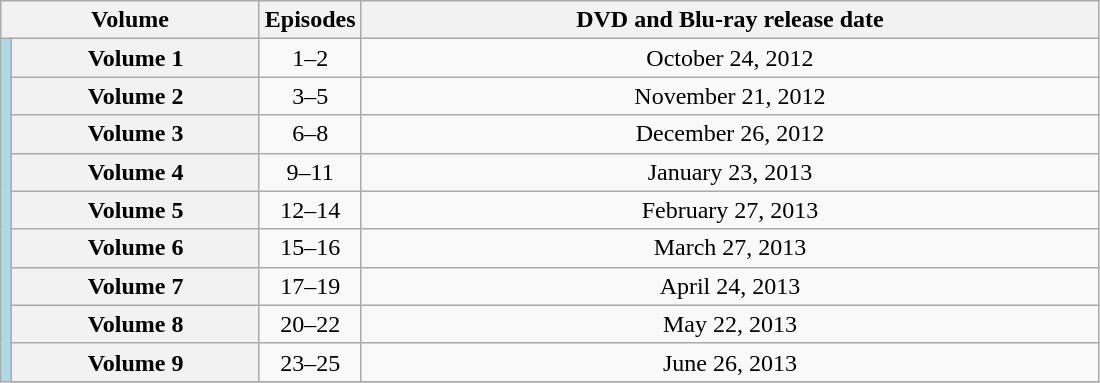<table class="wikitable" style="text-align: center; width: 58%;">
<tr>
<th scope="column" colspan="2">Volume</th>
<th scope="column" width="5%">Episodes</th>
<th scope="column">DVD and Blu-ray release date</th>
</tr>
<tr>
<td rowspan="13" width="1%" style="background: #ADD8E6;"></td>
<th scope="row">Volume 1</th>
<td>1–2</td>
<td>October 24, 2012</td>
</tr>
<tr>
<th scope="row">Volume 2</th>
<td>3–5</td>
<td>November 21, 2012</td>
</tr>
<tr>
<th scope="row">Volume 3</th>
<td>6–8</td>
<td>December 26, 2012</td>
</tr>
<tr>
<th scope="row">Volume 4</th>
<td>9–11</td>
<td>January 23, 2013</td>
</tr>
<tr>
<th scope="row">Volume 5</th>
<td>12–14</td>
<td>February 27, 2013</td>
</tr>
<tr>
<th scope="row">Volume 6</th>
<td>15–16</td>
<td>March 27, 2013</td>
</tr>
<tr>
<th scope="row">Volume 7</th>
<td>17–19</td>
<td>April 24, 2013</td>
</tr>
<tr>
<th scope="row">Volume 8</th>
<td>20–22</td>
<td>May 22, 2013</td>
</tr>
<tr>
<th scope="row">Volume 9</th>
<td>23–25</td>
<td>June 26, 2013</td>
</tr>
<tr>
</tr>
</table>
